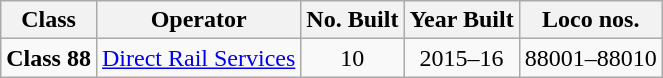<table class="wikitable">
<tr>
<th>Class</th>
<th>Operator</th>
<th>No. Built</th>
<th>Year Built</th>
<th>Loco nos.</th>
</tr>
<tr>
<td><strong>Class 88</strong></td>
<td><a href='#'>Direct Rail Services</a></td>
<td align=center>10</td>
<td align=center>2015–16</td>
<td>88001–88010</td>
</tr>
</table>
